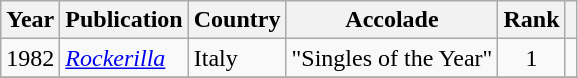<table class="wikitable sortable" style="margin:0em 1em 1em 0pt">
<tr>
<th>Year</th>
<th>Publication</th>
<th>Country</th>
<th>Accolade</th>
<th>Rank</th>
<th class=unsortable></th>
</tr>
<tr>
<td align=center>1982</td>
<td><em><a href='#'>Rockerilla</a></em></td>
<td>Italy</td>
<td>"Singles of the Year"</td>
<td align=center>1</td>
<td></td>
</tr>
<tr>
</tr>
</table>
